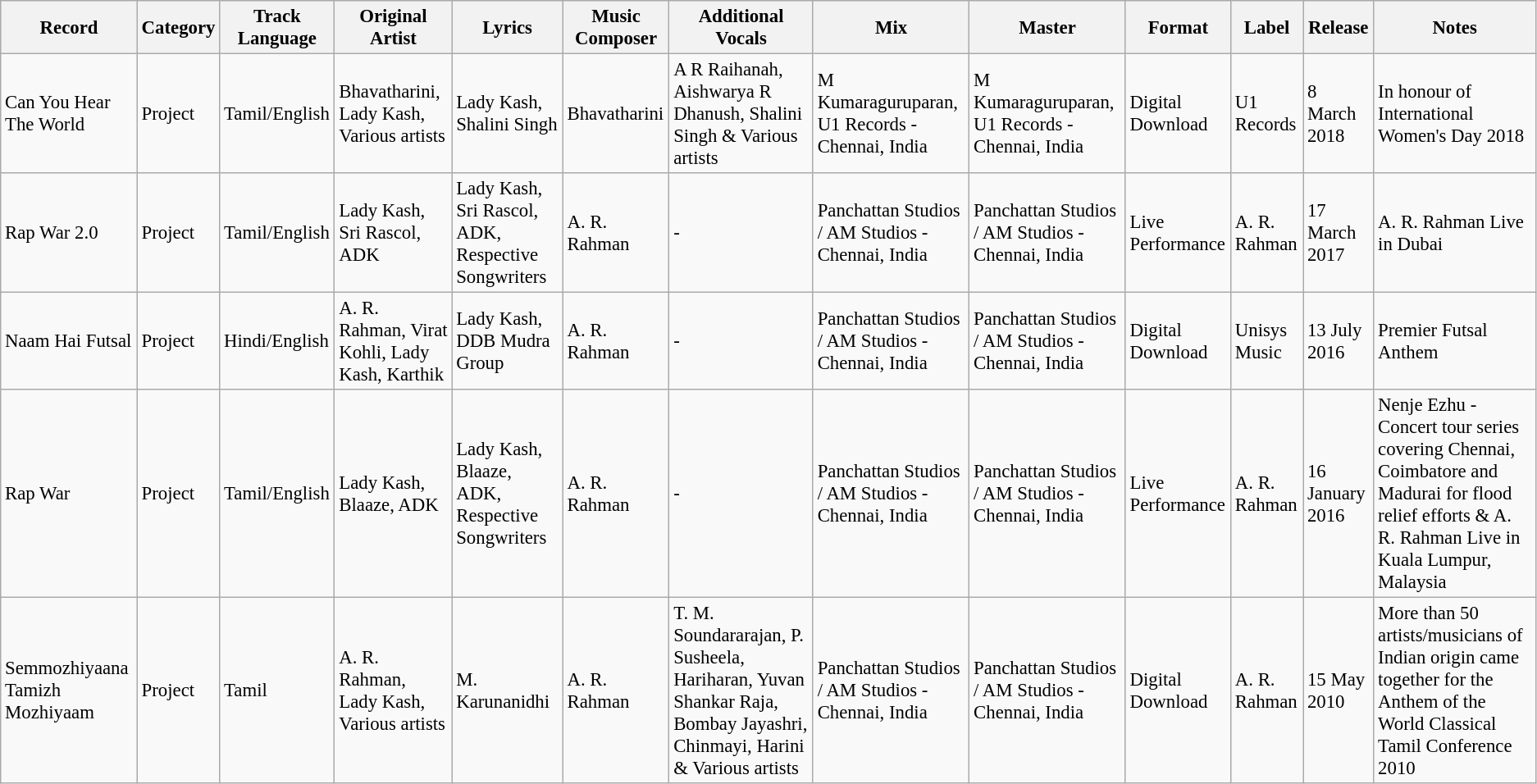<table class="wikitable" style="font-size: 95%;">
<tr>
<th>Record</th>
<th>Category</th>
<th>Track Language</th>
<th>Original Artist</th>
<th>Lyrics</th>
<th>Music Composer</th>
<th>Additional Vocals</th>
<th>Mix</th>
<th>Master</th>
<th>Format</th>
<th>Label</th>
<th>Release</th>
<th>Notes</th>
</tr>
<tr>
<td>Can You Hear The World</td>
<td>Project</td>
<td>Tamil/English</td>
<td>Bhavatharini, Lady Kash, Various artists</td>
<td>Lady Kash, Shalini Singh</td>
<td>Bhavatharini</td>
<td>A R Raihanah, Aishwarya R Dhanush, Shalini Singh & Various artists</td>
<td>M Kumaraguruparan, U1 Records - Chennai, India</td>
<td>M Kumaraguruparan, U1 Records - Chennai, India</td>
<td>Digital Download</td>
<td>U1 Records</td>
<td>8 March 2018</td>
<td>In honour of International Women's Day 2018</td>
</tr>
<tr>
<td>Rap War 2.0</td>
<td>Project</td>
<td>Tamil/English</td>
<td>Lady Kash, Sri Rascol, ADK</td>
<td>Lady Kash, Sri Rascol, ADK, Respective Songwriters</td>
<td>A. R. Rahman</td>
<td>-</td>
<td>Panchattan Studios / AM Studios - Chennai, India</td>
<td>Panchattan Studios / AM Studios - Chennai, India</td>
<td>Live Performance</td>
<td>A. R. Rahman</td>
<td>17 March 2017</td>
<td>A. R. Rahman Live in Dubai</td>
</tr>
<tr>
<td>Naam Hai Futsal</td>
<td>Project</td>
<td>Hindi/English</td>
<td>A. R. Rahman, Virat Kohli, Lady Kash, Karthik</td>
<td>Lady Kash, DDB Mudra Group</td>
<td>A. R. Rahman</td>
<td>-</td>
<td>Panchattan Studios / AM Studios - Chennai, India</td>
<td>Panchattan Studios / AM Studios - Chennai, India</td>
<td>Digital Download</td>
<td>Unisys Music</td>
<td>13 July 2016</td>
<td>Premier Futsal Anthem</td>
</tr>
<tr>
<td>Rap War</td>
<td>Project</td>
<td>Tamil/English</td>
<td>Lady Kash, Blaaze, ADK</td>
<td>Lady Kash, Blaaze, ADK, Respective Songwriters</td>
<td>A. R. Rahman</td>
<td>-</td>
<td>Panchattan Studios / AM Studios - Chennai, India</td>
<td>Panchattan Studios / AM Studios - Chennai, India</td>
<td>Live Performance</td>
<td>A. R. Rahman</td>
<td>16 January 2016</td>
<td>Nenje Ezhu - Concert tour series covering Chennai, Coimbatore and Madurai for flood relief efforts & A. R. Rahman Live in Kuala Lumpur, Malaysia</td>
</tr>
<tr>
<td>Semmozhiyaana Tamizh Mozhiyaam</td>
<td>Project</td>
<td>Tamil</td>
<td>A. R. Rahman, Lady Kash, Various artists</td>
<td>M. Karunanidhi</td>
<td>A. R. Rahman</td>
<td>T. M. Soundararajan, P. Susheela, Hariharan, Yuvan Shankar Raja, Bombay Jayashri, Chinmayi, Harini & Various artists</td>
<td>Panchattan Studios / AM Studios - Chennai, India</td>
<td>Panchattan Studios / AM Studios - Chennai, India</td>
<td>Digital Download</td>
<td>A. R. Rahman</td>
<td>15 May 2010</td>
<td>More than 50 artists/musicians of Indian origin came together for the Anthem of the World Classical Tamil Conference 2010</td>
</tr>
</table>
